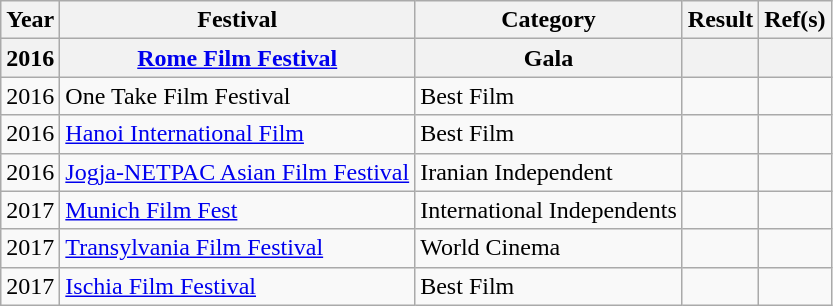<table class="wikitable">
<tr>
<th>Year</th>
<th>Festival</th>
<th>Category</th>
<th>Result</th>
<th><abbr>Ref(s)</abbr></th>
</tr>
<tr>
<th>2016</th>
<th><a href='#'>Rome Film Festival</a></th>
<th>Gala</th>
<th></th>
<th></th>
</tr>
<tr>
<td>2016</td>
<td>One Take Film Festival</td>
<td>Best Film</td>
<td></td>
<td></td>
</tr>
<tr>
<td>2016</td>
<td><a href='#'>Hanoi International Film</a></td>
<td>Best Film</td>
<td></td>
<td></td>
</tr>
<tr>
<td>2016</td>
<td><a href='#'>Jogja-NETPAC Asian Film Festival</a></td>
<td>Iranian Independent</td>
<td></td>
<td></td>
</tr>
<tr>
<td>2017</td>
<td><a href='#'>Munich Film Fest</a></td>
<td>International Independents</td>
<td></td>
<td></td>
</tr>
<tr>
<td>2017</td>
<td><a href='#'>Transylvania Film Festival</a></td>
<td>World Cinema</td>
<td></td>
<td></td>
</tr>
<tr>
<td>2017</td>
<td><a href='#'>Ischia Film Festival</a></td>
<td>Best Film</td>
<td></td>
<td></td>
</tr>
</table>
